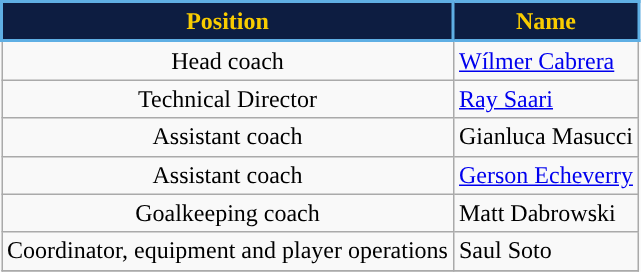<table class="wikitable" style="text-align:center;">
<tr>
<th style="background:#0D1D41; color:#F8CC00; border:2px solid #5FAFE4;">Position</th>
<th style="background:#0D1D41; color:#F8CC00; border:2px solid #5FAFE4;">Name</th>
</tr>
<tr>
<td>Head coach</td>
<td align=left> <a href='#'>Wílmer Cabrera</a></td>
</tr>
<tr>
<td>Technical Director</td>
<td align=left> <a href='#'>Ray Saari</a></td>
</tr>
<tr>
<td>Assistant coach</td>
<td align=left> Gianluca Masucci</td>
</tr>
<tr>
<td>Assistant coach</td>
<td align=left> <a href='#'>Gerson Echeverry</a></td>
</tr>
<tr>
<td>Goalkeeping coach</td>
<td align=left> Matt Dabrowski</td>
</tr>
<tr>
<td>Coordinator, equipment and player operations</td>
<td align=left> Saul Soto</td>
</tr>
<tr>
</tr>
</table>
